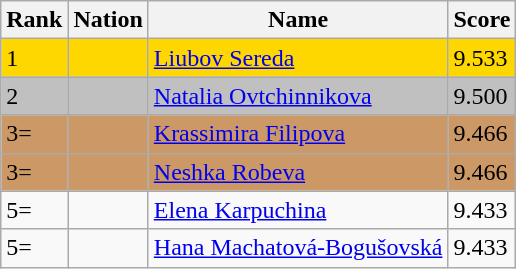<table class="wikitable">
<tr>
<th>Rank</th>
<th>Nation</th>
<th>Name</th>
<th>Score</th>
</tr>
<tr bgcolor=gold>
<td>1</td>
<td></td>
<td><a href='#'>Liubov Sereda</a></td>
<td>9.533</td>
</tr>
<tr bgcolor=silver>
<td>2</td>
<td></td>
<td><a href='#'>Natalia Ovtchinnikova</a></td>
<td>9.500</td>
</tr>
<tr bgcolor=cc9966>
<td>3=</td>
<td></td>
<td><a href='#'>Krassimira Filipova</a></td>
<td>9.466</td>
</tr>
<tr bgcolor=cc9966>
<td>3=</td>
<td></td>
<td><a href='#'>Neshka Robeva</a></td>
<td>9.466</td>
</tr>
<tr>
<td>5=</td>
<td></td>
<td><a href='#'>Elena Karpuchina</a></td>
<td>9.433</td>
</tr>
<tr>
<td>5=</td>
<td></td>
<td><a href='#'>Hana Machatová-Bogušovská</a></td>
<td>9.433</td>
</tr>
</table>
